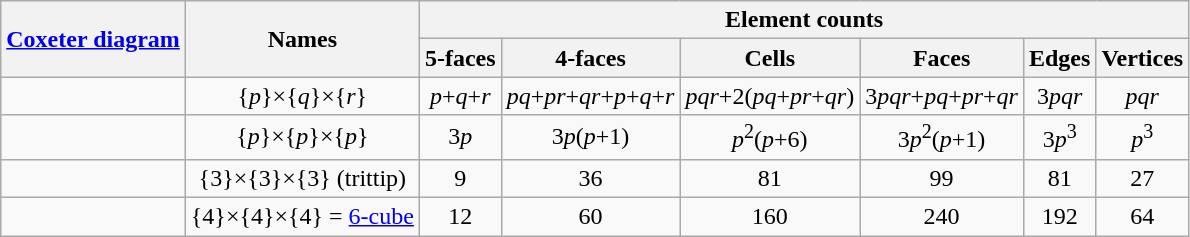<table class="wikitable">
<tr>
<th rowspan=2><a href='#'>Coxeter diagram</a></th>
<th rowspan=2>Names</th>
<th colspan=6>Element counts</th>
</tr>
<tr>
<th>5-faces</th>
<th>4-faces</th>
<th>Cells</th>
<th>Faces</th>
<th>Edges</th>
<th>Vertices</th>
</tr>
<tr align=center>
<td></td>
<td>{<em>p</em>}×{<em>q</em>}×{<em>r</em>} </td>
<td><em>p</em>+<em>q</em>+<em>r</em></td>
<td><em>pq</em>+<em>pr</em>+<em>qr</em>+<em>p</em>+<em>q</em>+<em>r</em></td>
<td><em>pqr</em>+2(<em>pq</em>+<em>pr</em>+<em>qr</em>)</td>
<td>3<em>pqr</em>+<em>pq</em>+<em>pr</em>+<em>qr</em></td>
<td>3<em>pqr</em></td>
<td><em>pqr</em></td>
</tr>
<tr align=center>
<td></td>
<td>{<em>p</em>}×{<em>p</em>}×{<em>p</em>}</td>
<td>3<em>p</em></td>
<td>3<em>p</em>(<em>p</em>+1)</td>
<td><em>p</em><sup>2</sup>(<em>p</em>+6)</td>
<td>3<em>p</em><sup>2</sup>(<em>p</em>+1)</td>
<td>3<em>p</em><sup>3</sup></td>
<td><em>p</em><sup>3</sup></td>
</tr>
<tr align=center>
<td></td>
<td>{3}×{3}×{3} (trittip)</td>
<td>9</td>
<td>36</td>
<td>81</td>
<td>99</td>
<td>81</td>
<td>27</td>
</tr>
<tr align=center>
<td></td>
<td>{4}×{4}×{4} = <a href='#'>6-cube</a></td>
<td>12</td>
<td>60</td>
<td>160</td>
<td>240</td>
<td>192</td>
<td>64</td>
</tr>
</table>
